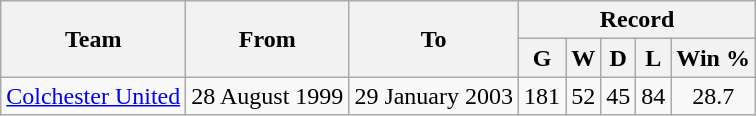<table class="wikitable" style="text-align: center">
<tr>
<th rowspan="2">Team</th>
<th rowspan="2">From</th>
<th rowspan="2">To</th>
<th colspan="5">Record</th>
</tr>
<tr>
<th>G</th>
<th>W</th>
<th>D</th>
<th>L</th>
<th>Win %</th>
</tr>
<tr>
<td align=left><a href='#'>Colchester United</a></td>
<td align=left>28 August 1999</td>
<td align=left>29 January 2003</td>
<td>181</td>
<td>52</td>
<td>45</td>
<td>84</td>
<td>28.7</td>
</tr>
</table>
